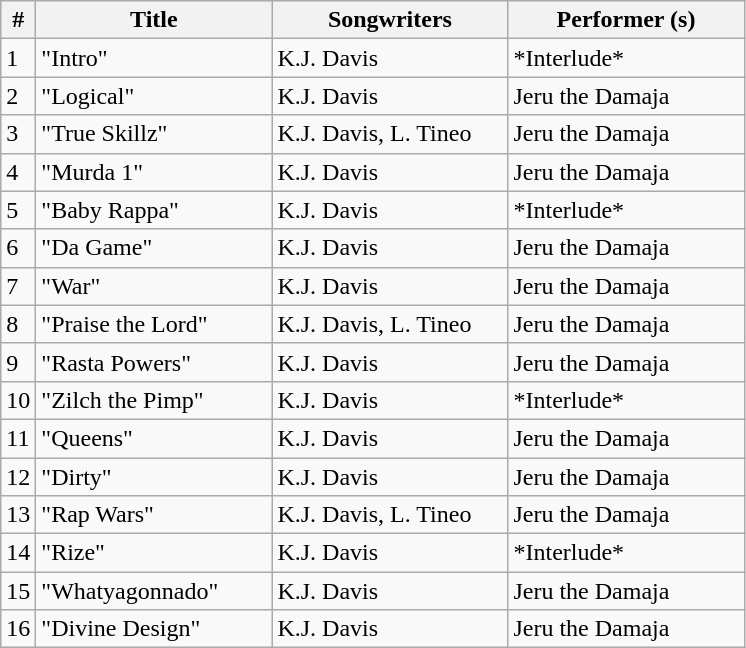<table class="wikitable">
<tr>
<th align="center">#</th>
<th align="center" width="150">Title</th>
<th align="center" width="150">Songwriters</th>
<th align="center" width="150">Performer (s)</th>
</tr>
<tr>
<td>1</td>
<td>"Intro"</td>
<td>K.J. Davis</td>
<td>*Interlude*</td>
</tr>
<tr>
<td>2</td>
<td>"Logical"</td>
<td>K.J. Davis</td>
<td>Jeru the Damaja</td>
</tr>
<tr>
<td>3</td>
<td>"True Skillz"</td>
<td>K.J. Davis, L. Tineo</td>
<td>Jeru the Damaja</td>
</tr>
<tr>
<td>4</td>
<td>"Murda 1"</td>
<td>K.J. Davis</td>
<td>Jeru the Damaja</td>
</tr>
<tr>
<td>5</td>
<td>"Baby Rappa"</td>
<td>K.J. Davis</td>
<td>*Interlude*</td>
</tr>
<tr>
<td>6</td>
<td>"Da Game"</td>
<td>K.J. Davis</td>
<td>Jeru the Damaja</td>
</tr>
<tr>
<td>7</td>
<td>"War"</td>
<td>K.J. Davis</td>
<td>Jeru the Damaja</td>
</tr>
<tr>
<td>8</td>
<td>"Praise the Lord"</td>
<td>K.J. Davis, L. Tineo</td>
<td>Jeru the Damaja</td>
</tr>
<tr>
<td>9</td>
<td>"Rasta Powers"</td>
<td>K.J. Davis</td>
<td>Jeru the Damaja</td>
</tr>
<tr>
<td>10</td>
<td>"Zilch the Pimp"</td>
<td>K.J. Davis</td>
<td>*Interlude*</td>
</tr>
<tr>
<td>11</td>
<td>"Queens"</td>
<td>K.J. Davis</td>
<td>Jeru the Damaja</td>
</tr>
<tr>
<td>12</td>
<td>"Dirty"</td>
<td>K.J. Davis</td>
<td>Jeru the Damaja</td>
</tr>
<tr>
<td>13</td>
<td>"Rap Wars"</td>
<td>K.J. Davis, L. Tineo</td>
<td>Jeru the Damaja</td>
</tr>
<tr>
<td>14</td>
<td>"Rize"</td>
<td>K.J. Davis</td>
<td>*Interlude*</td>
</tr>
<tr>
<td>15</td>
<td>"Whatyagonnado"</td>
<td>K.J. Davis</td>
<td>Jeru the Damaja</td>
</tr>
<tr>
<td>16</td>
<td>"Divine Design"</td>
<td>K.J. Davis</td>
<td>Jeru the Damaja</td>
</tr>
</table>
